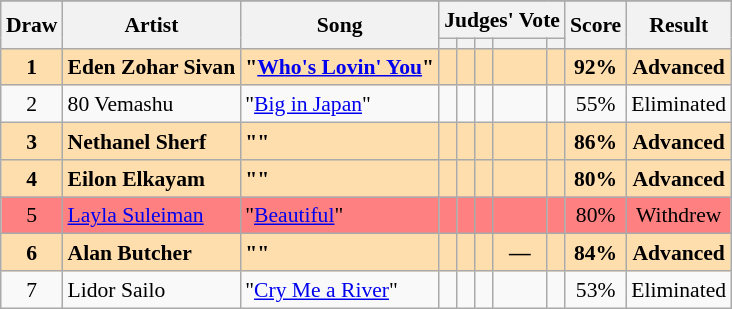<table class="sortable wikitable" style="margin: 1em auto 1em auto; text-align:center; font-size:90%; line-height:18px;">
<tr>
</tr>
<tr>
<th rowspan="2">Draw</th>
<th rowspan="2">Artist</th>
<th rowspan="2">Song</th>
<th colspan="5" class="unsortable">Judges' Vote</th>
<th rowspan="2">Score</th>
<th rowspan="2">Result</th>
</tr>
<tr>
<th class="unsortable"></th>
<th class="unsortable"></th>
<th class="unsortable"></th>
<th class="unsortable"></th>
<th class="unsortable"></th>
</tr>
<tr style="font-weight:bold; background:navajowhite;">
<td>1</td>
<td align="left">Eden Zohar Sivan</td>
<td align="left">"<a href='#'>Who's Lovin' You</a>"</td>
<td></td>
<td></td>
<td></td>
<td></td>
<td></td>
<td>92%</td>
<td>Advanced</td>
</tr>
<tr>
<td>2</td>
<td align="left">80 Vemashu</td>
<td align="left">"<a href='#'>Big in Japan</a>"</td>
<td></td>
<td></td>
<td></td>
<td></td>
<td></td>
<td>55%</td>
<td>Eliminated</td>
</tr>
<tr style="font-weight:bold; background:navajowhite;">
<td>3</td>
<td align="left">Nethanel Sherf</td>
<td align="left">""</td>
<td></td>
<td></td>
<td></td>
<td></td>
<td></td>
<td>86%</td>
<td>Advanced</td>
</tr>
<tr style="font-weight:bold; background:navajowhite;">
<td>4</td>
<td align="left">Eilon Elkayam</td>
<td align="left">""</td>
<td></td>
<td></td>
<td></td>
<td></td>
<td></td>
<td>80%</td>
<td>Advanced</td>
</tr>
<tr style="background:#fe8080;">
<td>5</td>
<td align="left"><a href='#'>Layla Suleiman</a></td>
<td align="left">"<a href='#'>Beautiful</a>"</td>
<td></td>
<td></td>
<td></td>
<td></td>
<td></td>
<td>80%</td>
<td>Withdrew</td>
</tr>
<tr style="font-weight:bold; background:navajowhite;">
<td>6</td>
<td align="left">Alan Butcher</td>
<td align="left">""</td>
<td></td>
<td></td>
<td></td>
<td>—</td>
<td></td>
<td>84%</td>
<td>Advanced</td>
</tr>
<tr>
<td>7</td>
<td align="left">Lidor Sailo</td>
<td align="left">"<a href='#'>Cry Me a River</a>"</td>
<td></td>
<td></td>
<td></td>
<td></td>
<td></td>
<td>53%</td>
<td>Eliminated</td>
</tr>
</table>
